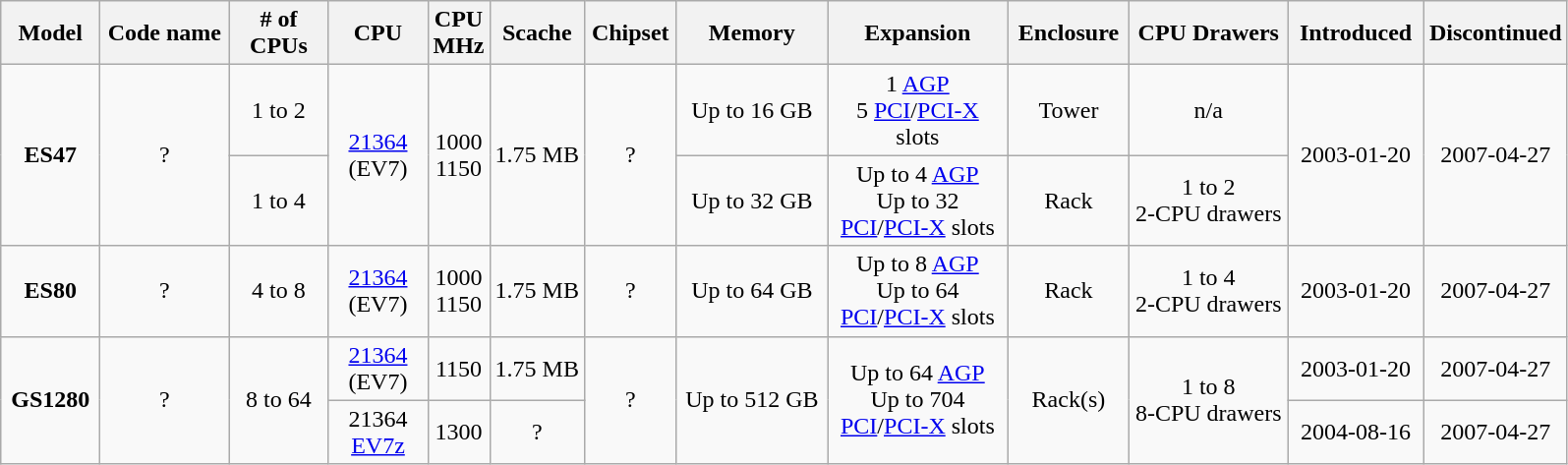<table class="wikitable" style="text-align:center;">
<tr>
<th style="width:60px;">Model</th>
<th style="width:80px;">Code name</th>
<th style="width:60px;"># of<br>CPUs</th>
<th style="width:60px;">CPU</th>
<th style="width:30px;">CPU MHz</th>
<th style="width:30px;">Scache</th>
<th style="width:55px;">Chipset</th>
<th style="width:95px;">Memory</th>
<th style="width:115px;">Expansion</th>
<th style="width:75px;">Enclosure</th>
<th style="width:100px;">CPU Drawers</th>
<th style="width:85px;">Introduced</th>
<th style="width:85px;">Discontinued</th>
</tr>
<tr>
<td rowspan="2"><strong>ES47</strong></td>
<td rowspan="2">?</td>
<td>1 to 2</td>
<td rowspan="2"><a href='#'>21364</a><br>(EV7)</td>
<td rowspan="2">1000<br>1150</td>
<td rowspan="2">1.75 MB</td>
<td rowspan="2">?</td>
<td>Up to 16 GB</td>
<td>1 <a href='#'>AGP</a><br>5 <a href='#'>PCI</a>/<a href='#'>PCI-X</a> slots</td>
<td>Tower</td>
<td>n/a</td>
<td rowspan="2">2003-01-20</td>
<td rowspan="2">2007-04-27</td>
</tr>
<tr>
<td>1 to 4</td>
<td>Up to 32 GB</td>
<td>Up to 4 <a href='#'>AGP</a><br>Up to 32 <a href='#'>PCI</a>/<a href='#'>PCI-X</a> slots</td>
<td>Rack</td>
<td>1 to 2<br>2-CPU drawers</td>
</tr>
<tr>
<td><strong>ES80</strong></td>
<td>?</td>
<td>4 to 8</td>
<td><a href='#'>21364</a><br>(EV7)</td>
<td>1000<br>1150</td>
<td>1.75 MB</td>
<td>?</td>
<td>Up to 64 GB</td>
<td>Up to 8 <a href='#'>AGP</a><br>Up to 64 <a href='#'>PCI</a>/<a href='#'>PCI-X</a> slots</td>
<td>Rack</td>
<td>1 to 4<br>2-CPU drawers</td>
<td>2003-01-20</td>
<td>2007-04-27</td>
</tr>
<tr>
<td rowspan="2"><strong>GS1280</strong></td>
<td rowspan="2">?</td>
<td rowspan="2">8 to 64</td>
<td><a href='#'>21364</a><br>(EV7)</td>
<td>1150</td>
<td>1.75 MB</td>
<td rowspan="2">?</td>
<td rowspan="2">Up to 512 GB</td>
<td rowspan="2">Up to 64 <a href='#'>AGP</a><br>Up to 704 <a href='#'>PCI</a>/<a href='#'>PCI-X</a> slots</td>
<td rowspan="2">Rack(s)</td>
<td rowspan="2">1 to 8<br>8-CPU drawers</td>
<td>2003-01-20</td>
<td>2007-04-27</td>
</tr>
<tr>
<td>21364<br><a href='#'>EV7z</a></td>
<td>1300</td>
<td>?</td>
<td>2004-08-16</td>
<td>2007-04-27</td>
</tr>
</table>
